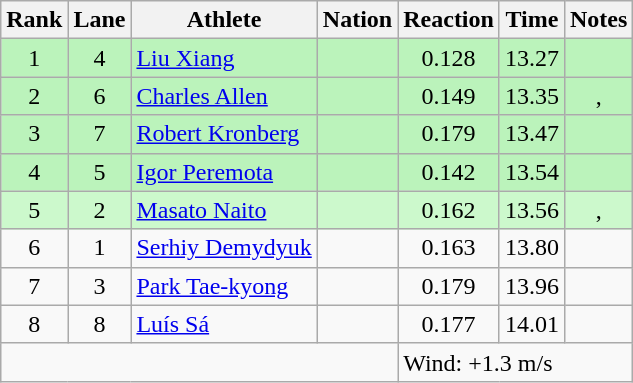<table class="wikitable sortable" style="text-align:center">
<tr>
<th>Rank</th>
<th>Lane</th>
<th>Athlete</th>
<th>Nation</th>
<th>Reaction</th>
<th>Time</th>
<th>Notes</th>
</tr>
<tr bgcolor=bbf3bb>
<td>1</td>
<td>4</td>
<td align=left><a href='#'>Liu Xiang</a></td>
<td align=left></td>
<td>0.128</td>
<td>13.27</td>
<td></td>
</tr>
<tr bgcolor=bbf3bb>
<td>2</td>
<td>6</td>
<td align=left><a href='#'>Charles Allen</a></td>
<td align=left></td>
<td>0.149</td>
<td>13.35</td>
<td>, </td>
</tr>
<tr bgcolor=bbf3bb>
<td>3</td>
<td>7</td>
<td align=left><a href='#'>Robert Kronberg</a></td>
<td align=left></td>
<td>0.179</td>
<td>13.47</td>
<td></td>
</tr>
<tr bgcolor=bbf3bb>
<td>4</td>
<td>5</td>
<td align=left><a href='#'>Igor Peremota</a></td>
<td align=left></td>
<td>0.142</td>
<td>13.54</td>
<td></td>
</tr>
<tr bgcolor=ccf9cc>
<td>5</td>
<td>2</td>
<td align=left><a href='#'>Masato Naito</a></td>
<td align=left></td>
<td>0.162</td>
<td>13.56</td>
<td>, </td>
</tr>
<tr>
<td>6</td>
<td>1</td>
<td align=left><a href='#'>Serhiy Demydyuk</a></td>
<td align=left></td>
<td>0.163</td>
<td>13.80</td>
<td></td>
</tr>
<tr>
<td>7</td>
<td>3</td>
<td align=left><a href='#'>Park Tae-kyong</a></td>
<td align=left></td>
<td>0.179</td>
<td>13.96</td>
<td></td>
</tr>
<tr>
<td>8</td>
<td>8</td>
<td align=left><a href='#'>Luís Sá</a></td>
<td align=left></td>
<td>0.177</td>
<td>14.01</td>
<td></td>
</tr>
<tr class="sortbottom">
<td colspan=4></td>
<td colspan="3" style="text-align:left;">Wind: +1.3 m/s</td>
</tr>
</table>
